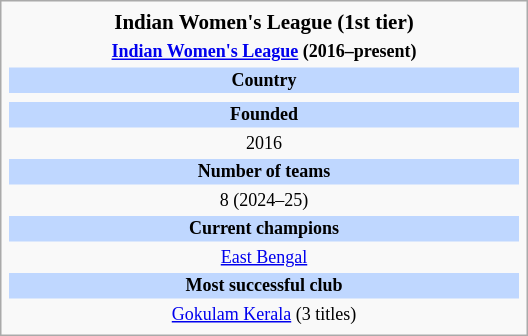<table class="infobox football" style="width: 22em; text-align: center;">
<tr>
<th style="font-size: 14px;">Indian Women's League (1st tier)</th>
</tr>
<tr>
<th style="font-size: 12px;"><a href='#'>Indian Women's League</a> (2016–present)</th>
</tr>
<tr>
<td style="font-size: 12px; background: #BFD7FF;"><strong>Country</strong></td>
</tr>
<tr>
<td style="font-size: 12px;"></td>
</tr>
<tr>
<td style="font-size: 12px; background: #BFD7FF;"><strong>Founded</strong></td>
</tr>
<tr>
<td style="font-size: 12px;">2016</td>
</tr>
<tr>
<td style="font-size: 12px; background: #BFD7FF;"><strong>Number of teams</strong></td>
</tr>
<tr>
<td style="font-size: 12px;">8 (2024–25)</td>
</tr>
<tr>
<td style="font-size: 12px; background: #BFD7FF;"><strong>Current champions</strong></td>
</tr>
<tr>
<td style="font-size: 12px;"><a href='#'>East Bengal</a></td>
</tr>
<tr>
<td style="font-size: 12px; background: #BFD7FF;"><strong>Most successful club</strong></td>
</tr>
<tr>
<td style="font-size: 12px;"><a href='#'>Gokulam Kerala</a> (3 titles)</td>
</tr>
</table>
